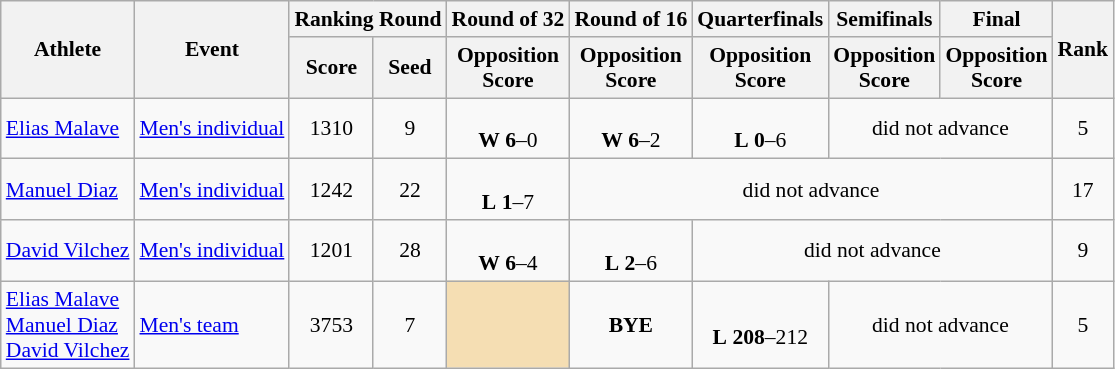<table class="wikitable" style="font-size:90%">
<tr>
<th rowspan="2">Athlete</th>
<th rowspan="2">Event</th>
<th colspan="2">Ranking Round</th>
<th>Round of 32</th>
<th>Round of 16</th>
<th>Quarterfinals</th>
<th>Semifinals</th>
<th>Final</th>
<th rowspan="2">Rank</th>
</tr>
<tr>
<th>Score</th>
<th>Seed</th>
<th>Opposition<br>Score</th>
<th>Opposition<br>Score</th>
<th>Opposition<br>Score</th>
<th>Opposition<br>Score</th>
<th>Opposition<br>Score</th>
</tr>
<tr>
<td><a href='#'>Elias Malave</a></td>
<td><a href='#'>Men's individual</a></td>
<td align=center>1310</td>
<td align=center>9</td>
<td align=center><br> <strong>W</strong> <strong>6</strong>–0</td>
<td align=center><br> <strong>W</strong> <strong>6</strong>–2</td>
<td align=center><br> <strong>L</strong> <strong>0</strong>–6</td>
<td style="text-align:center;" colspan="2">did not advance</td>
<td align=center>5</td>
</tr>
<tr>
<td><a href='#'>Manuel Diaz</a></td>
<td><a href='#'>Men's individual</a></td>
<td align=center>1242</td>
<td align=center>22</td>
<td align=center><br> <strong>L</strong> <strong>1</strong>–7</td>
<td style="text-align:center;" colspan="4">did not advance</td>
<td align=center>17</td>
</tr>
<tr>
<td><a href='#'>David Vilchez</a></td>
<td><a href='#'>Men's individual</a></td>
<td align=center>1201</td>
<td align=center>28</td>
<td align=center><br> <strong>W</strong> <strong>6</strong>–4</td>
<td align=center><br> <strong>L</strong> <strong>2</strong>–6</td>
<td style="text-align:center;" colspan="3">did not advance</td>
<td align=center>9</td>
</tr>
<tr>
<td><a href='#'>Elias Malave</a><br><a href='#'>Manuel Diaz</a><br><a href='#'>David Vilchez</a></td>
<td><a href='#'>Men's team</a></td>
<td align=center>3753</td>
<td align=center>7</td>
<td style="text-align:center; background:wheat;"></td>
<td align=center><strong>BYE</strong></td>
<td align=center><br> <strong>L</strong> <strong>208</strong>–212</td>
<td style="text-align:center;" colspan="2">did not advance</td>
<td align=center>5</td>
</tr>
</table>
